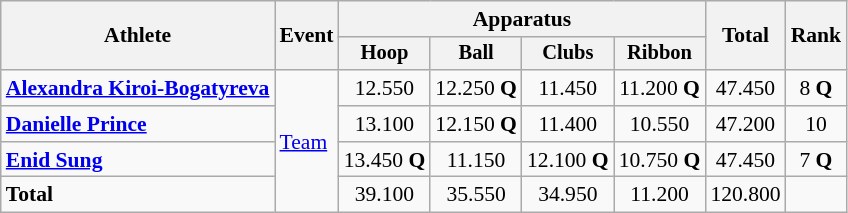<table class=wikitable style=font-size:90%;text-align:center>
<tr>
<th rowspan=2>Athlete</th>
<th rowspan=2>Event</th>
<th colspan=4>Apparatus</th>
<th rowspan=2>Total</th>
<th rowspan=2>Rank</th>
</tr>
<tr style=font-size:95%>
<th>Hoop</th>
<th>Ball</th>
<th>Clubs</th>
<th>Ribbon</th>
</tr>
<tr>
<td align=left><strong><a href='#'>Alexandra Kiroi-Bogatyreva</a></strong></td>
<td align=left rowspan=4><a href='#'>Team</a></td>
<td>12.550</td>
<td>12.250 <strong>Q</strong></td>
<td>11.450</td>
<td>11.200 <strong>Q</strong></td>
<td>47.450</td>
<td>8 <strong>Q</strong></td>
</tr>
<tr>
<td align=left><strong><a href='#'>Danielle Prince</a></strong></td>
<td>13.100</td>
<td>12.150 <strong>Q</strong></td>
<td>11.400</td>
<td>10.550</td>
<td>47.200</td>
<td>10</td>
</tr>
<tr>
<td align=left><strong><a href='#'>Enid Sung</a></strong></td>
<td>13.450 <strong>Q</strong></td>
<td>11.150</td>
<td>12.100 <strong>Q</strong></td>
<td>10.750 <strong>Q</strong></td>
<td>47.450</td>
<td>7 <strong>Q</strong></td>
</tr>
<tr>
<td align=left><strong>Total</strong></td>
<td>39.100</td>
<td>35.550</td>
<td>34.950</td>
<td>11.200</td>
<td>120.800</td>
<td></td>
</tr>
</table>
